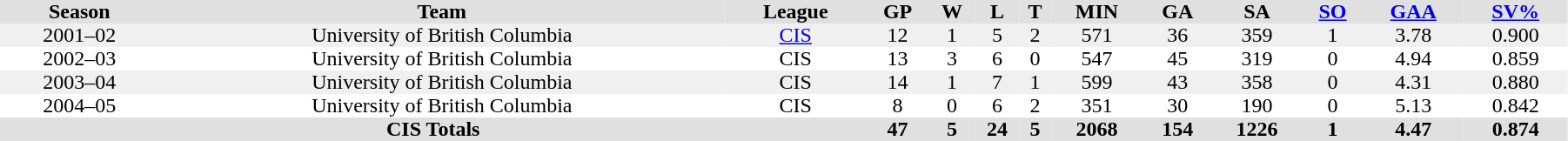<table BORDER="0" CELLPADDING="0" CELLSPACING="0" width="95%" style="text-align:center">
<tr bgcolor="#e0e0e0">
<th colspan="3"  bgcolor="#ffffff"></th>
<th rowspan="99" bgcolor="#ffffff"></th>
</tr>
<tr bgcolor="#e0e0e0">
<th>Season</th>
<th>Team</th>
<th>League</th>
<th>GP</th>
<th>W</th>
<th>L</th>
<th>T</th>
<th>MIN</th>
<th>GA</th>
<th>SA</th>
<th><a href='#'>SO</a></th>
<th><a href='#'>GAA</a></th>
<th><a href='#'>SV%</a></th>
</tr>
<tr bgcolor="#f0f0f0">
<td>2001–02</td>
<td>University of British Columbia</td>
<td><a href='#'>CIS</a></td>
<td>12</td>
<td>1</td>
<td>5</td>
<td>2</td>
<td>571</td>
<td>36</td>
<td>359</td>
<td>1</td>
<td>3.78</td>
<td>0.900</td>
</tr>
<tr>
<td>2002–03</td>
<td>University of British Columbia</td>
<td>CIS</td>
<td>13</td>
<td>3</td>
<td>6</td>
<td>0</td>
<td>547</td>
<td>45</td>
<td>319</td>
<td>0</td>
<td>4.94</td>
<td>0.859</td>
</tr>
<tr bgcolor="#f0f0f0">
<td>2003–04</td>
<td>University of British Columbia</td>
<td>CIS</td>
<td>14</td>
<td>1</td>
<td>7</td>
<td>1</td>
<td>599</td>
<td>43</td>
<td>358</td>
<td>0</td>
<td>4.31</td>
<td>0.880</td>
</tr>
<tr>
<td>2004–05</td>
<td>University of British Columbia</td>
<td>CIS</td>
<td>8</td>
<td>0</td>
<td>6</td>
<td>2</td>
<td>351</td>
<td>30</td>
<td>190</td>
<td>0</td>
<td>5.13</td>
<td>0.842</td>
</tr>
<tr bgcolor="#e0e0e0">
<th colspan=3>CIS Totals</th>
<th>47</th>
<th>5</th>
<th>24</th>
<th>5</th>
<th>2068</th>
<th>154</th>
<th>1226</th>
<th>1</th>
<th>4.47</th>
<th>0.874</th>
</tr>
</table>
